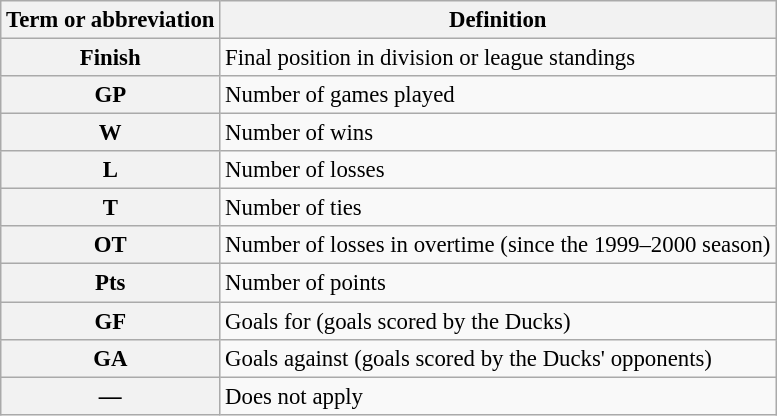<table class="wikitable" style="font-size:95%">
<tr>
<th scope="col">Term or abbreviation</th>
<th scope="col">Definition</th>
</tr>
<tr>
<th scope="row">Finish</th>
<td>Final position in division or league standings</td>
</tr>
<tr>
<th scope="row">GP</th>
<td>Number of games played</td>
</tr>
<tr>
<th scope="row">W</th>
<td>Number of wins</td>
</tr>
<tr>
<th scope="row">L</th>
<td>Number of losses</td>
</tr>
<tr>
<th scope="row">T</th>
<td>Number of ties</td>
</tr>
<tr>
<th scope="row">OT</th>
<td>Number of losses in overtime (since the 1999–2000 season)</td>
</tr>
<tr>
<th scope="row">Pts</th>
<td>Number of points</td>
</tr>
<tr>
<th scope="row">GF</th>
<td>Goals for (goals scored by the Ducks)</td>
</tr>
<tr>
<th scope="row">GA</th>
<td>Goals against (goals scored by the Ducks' opponents)</td>
</tr>
<tr>
<th scope="row">—</th>
<td>Does not apply</td>
</tr>
</table>
